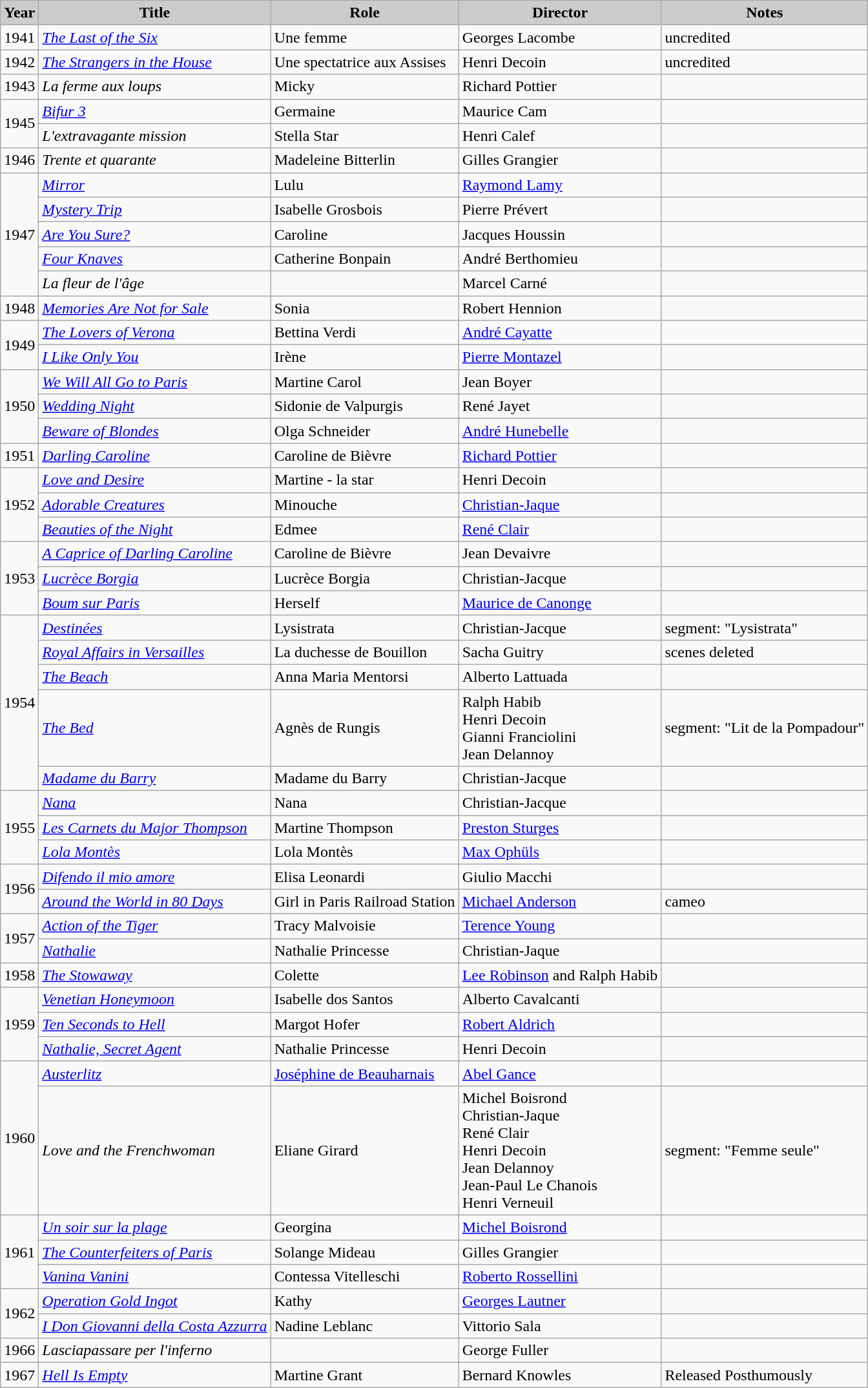<table class="wikitable">
<tr>
<th style="background: #CCCCCC;">Year</th>
<th style="background: #CCCCCC;">Title</th>
<th style="background: #CCCCCC;">Role</th>
<th style="background: #CCCCCC;">Director</th>
<th style="background: #CCCCCC;">Notes</th>
</tr>
<tr>
<td>1941</td>
<td><em><a href='#'>The Last of the Six</a></em></td>
<td>Une femme</td>
<td>Georges Lacombe</td>
<td>uncredited</td>
</tr>
<tr>
<td>1942</td>
<td><em><a href='#'>The Strangers in the House</a></em></td>
<td>Une spectatrice aux Assises</td>
<td>Henri Decoin</td>
<td>uncredited</td>
</tr>
<tr>
<td>1943</td>
<td><em>La ferme aux loups</em></td>
<td>Micky</td>
<td>Richard Pottier</td>
<td></td>
</tr>
<tr>
<td rowspan=2>1945</td>
<td><em><a href='#'>Bifur 3</a></em></td>
<td>Germaine</td>
<td>Maurice Cam</td>
<td></td>
</tr>
<tr>
<td><em>L'extravagante mission</em></td>
<td>Stella Star</td>
<td>Henri Calef</td>
<td></td>
</tr>
<tr>
<td>1946</td>
<td><em>Trente et quarante</em></td>
<td>Madeleine Bitterlin</td>
<td>Gilles Grangier</td>
<td></td>
</tr>
<tr>
<td rowspan=5>1947</td>
<td><em><a href='#'>Mirror</a></em></td>
<td>Lulu</td>
<td><a href='#'>Raymond Lamy</a></td>
<td></td>
</tr>
<tr>
<td><em><a href='#'>Mystery Trip</a></em></td>
<td>Isabelle Grosbois</td>
<td>Pierre Prévert</td>
<td></td>
</tr>
<tr>
<td><em><a href='#'>Are You Sure?</a></em></td>
<td>Caroline</td>
<td>Jacques Houssin</td>
<td></td>
</tr>
<tr>
<td><em><a href='#'>Four Knaves</a></em></td>
<td>Catherine Bonpain</td>
<td>André Berthomieu</td>
<td></td>
</tr>
<tr>
<td><em>La fleur de l'âge</em></td>
<td></td>
<td>Marcel Carné</td>
<td></td>
</tr>
<tr>
<td>1948</td>
<td><em><a href='#'>Memories Are Not for Sale</a></em></td>
<td>Sonia</td>
<td>Robert Hennion</td>
<td></td>
</tr>
<tr>
<td rowspan=2>1949</td>
<td><em><a href='#'>The Lovers of Verona</a></em></td>
<td>Bettina Verdi</td>
<td><a href='#'>André Cayatte</a></td>
<td></td>
</tr>
<tr>
<td><em><a href='#'>I Like Only You</a></em></td>
<td>Irène</td>
<td><a href='#'>Pierre Montazel</a></td>
<td></td>
</tr>
<tr>
<td rowspan=3>1950</td>
<td><em><a href='#'>We Will All Go to Paris</a></em></td>
<td>Martine Carol</td>
<td>Jean Boyer</td>
<td></td>
</tr>
<tr>
<td><em><a href='#'>Wedding Night</a></em></td>
<td>Sidonie de Valpurgis</td>
<td>René Jayet</td>
<td></td>
</tr>
<tr>
<td><em><a href='#'>Beware of Blondes</a></em></td>
<td>Olga Schneider</td>
<td><a href='#'>André Hunebelle</a></td>
<td></td>
</tr>
<tr>
<td>1951</td>
<td><em><a href='#'>Darling Caroline</a></em></td>
<td>Caroline de Bièvre</td>
<td><a href='#'>Richard Pottier</a></td>
<td></td>
</tr>
<tr>
<td rowspan=3>1952</td>
<td><em><a href='#'>Love and Desire</a></em></td>
<td>Martine - la star</td>
<td>Henri Decoin</td>
<td></td>
</tr>
<tr>
<td><em><a href='#'>Adorable Creatures</a></em></td>
<td>Minouche</td>
<td><a href='#'>Christian-Jaque</a></td>
<td></td>
</tr>
<tr>
<td><em><a href='#'>Beauties of the Night</a></em></td>
<td>Edmee</td>
<td><a href='#'>René Clair</a></td>
<td></td>
</tr>
<tr>
<td rowspan=3>1953</td>
<td><em><a href='#'>A Caprice of Darling Caroline</a></em></td>
<td>Caroline de Bièvre</td>
<td>Jean Devaivre</td>
<td></td>
</tr>
<tr>
<td><em><a href='#'>Lucrèce Borgia</a></em></td>
<td>Lucrèce Borgia</td>
<td>Christian-Jacque</td>
<td></td>
</tr>
<tr>
<td><em><a href='#'>Boum sur Paris</a></em></td>
<td>Herself</td>
<td><a href='#'>Maurice de Canonge</a></td>
<td></td>
</tr>
<tr>
<td rowspan=5>1954</td>
<td><em><a href='#'>Destinées</a></em></td>
<td>Lysistrata</td>
<td>Christian-Jacque</td>
<td>segment: "Lysistrata"</td>
</tr>
<tr>
<td><em><a href='#'>Royal Affairs in Versailles</a></em></td>
<td>La duchesse de Bouillon</td>
<td>Sacha Guitry</td>
<td>scenes deleted</td>
</tr>
<tr>
<td><em><a href='#'>The Beach</a></em></td>
<td>Anna Maria Mentorsi</td>
<td>Alberto Lattuada</td>
<td></td>
</tr>
<tr>
<td><em><a href='#'>The Bed</a></em></td>
<td>Agnès de Rungis</td>
<td>Ralph Habib<br>Henri Decoin<br>Gianni Franciolini<br>Jean Delannoy</td>
<td>segment: "Lit de la Pompadour"</td>
</tr>
<tr>
<td><em><a href='#'>Madame du Barry</a></em></td>
<td>Madame du Barry</td>
<td>Christian-Jacque</td>
<td></td>
</tr>
<tr>
<td rowspan=3>1955</td>
<td><em><a href='#'>Nana</a></em></td>
<td>Nana</td>
<td>Christian-Jacque</td>
<td></td>
</tr>
<tr>
<td><em><a href='#'>Les Carnets du Major Thompson</a></em></td>
<td>Martine Thompson</td>
<td><a href='#'>Preston Sturges</a></td>
<td></td>
</tr>
<tr>
<td><em><a href='#'>Lola Montès</a></em></td>
<td>Lola Montès</td>
<td><a href='#'>Max Ophüls</a></td>
<td></td>
</tr>
<tr>
<td rowspan=2>1956</td>
<td><em><a href='#'>Difendo il mio amore</a></em></td>
<td>Elisa Leonardi</td>
<td>Giulio Macchi</td>
<td></td>
</tr>
<tr>
<td><em><a href='#'>Around the World in 80 Days</a></em></td>
<td>Girl in Paris Railroad Station</td>
<td><a href='#'>Michael Anderson</a></td>
<td>cameo</td>
</tr>
<tr>
<td rowspan=2>1957</td>
<td><em><a href='#'>Action of the Tiger</a></em></td>
<td>Tracy Malvoisie</td>
<td><a href='#'>Terence Young</a></td>
<td></td>
</tr>
<tr>
<td><em><a href='#'>Nathalie</a></em></td>
<td>Nathalie Princesse</td>
<td>Christian-Jaque</td>
<td></td>
</tr>
<tr>
<td>1958</td>
<td><em><a href='#'>The Stowaway</a></em></td>
<td>Colette</td>
<td><a href='#'>Lee Robinson</a> and Ralph Habib</td>
<td></td>
</tr>
<tr>
<td rowspan=3>1959</td>
<td><em><a href='#'>Venetian Honeymoon</a></em></td>
<td>Isabelle dos Santos</td>
<td>Alberto Cavalcanti</td>
<td></td>
</tr>
<tr>
<td><em><a href='#'>Ten Seconds to Hell</a></em></td>
<td>Margot Hofer</td>
<td><a href='#'>Robert Aldrich</a></td>
<td></td>
</tr>
<tr>
<td><em><a href='#'>Nathalie, Secret Agent</a></em></td>
<td>Nathalie Princesse</td>
<td>Henri Decoin</td>
<td></td>
</tr>
<tr>
<td rowspan=2>1960</td>
<td><em><a href='#'>Austerlitz</a></em></td>
<td><a href='#'>Joséphine de Beauharnais</a></td>
<td><a href='#'>Abel Gance</a></td>
<td></td>
</tr>
<tr>
<td><em>Love and the Frenchwoman</em></td>
<td>Eliane Girard</td>
<td>Michel Boisrond<br>Christian-Jaque<br>René Clair<br>Henri Decoin<br>Jean Delannoy<br>Jean-Paul Le Chanois<br>Henri Verneuil</td>
<td>segment: "Femme seule"</td>
</tr>
<tr>
<td rowspan=3>1961</td>
<td><em><a href='#'>Un soir sur la plage</a></em></td>
<td>Georgina</td>
<td><a href='#'>Michel Boisrond</a></td>
<td></td>
</tr>
<tr>
<td><em><a href='#'>The Counterfeiters of Paris</a></em></td>
<td>Solange Mideau</td>
<td>Gilles Grangier</td>
<td></td>
</tr>
<tr>
<td><em><a href='#'>Vanina Vanini</a></em></td>
<td>Contessa Vitelleschi</td>
<td><a href='#'>Roberto Rossellini</a></td>
<td></td>
</tr>
<tr>
<td rowspan=2>1962</td>
<td><em><a href='#'>Operation Gold Ingot</a></em></td>
<td>Kathy</td>
<td><a href='#'>Georges Lautner</a></td>
<td></td>
</tr>
<tr>
<td><em><a href='#'>I Don Giovanni della Costa Azzurra</a></em></td>
<td>Nadine Leblanc</td>
<td>Vittorio Sala</td>
<td></td>
</tr>
<tr>
<td>1966</td>
<td><em>Lasciapassare per l'inferno</em></td>
<td></td>
<td>George Fuller</td>
<td></td>
</tr>
<tr>
<td>1967</td>
<td><em><a href='#'>Hell Is Empty</a></em></td>
<td>Martine Grant</td>
<td>Bernard Knowles</td>
<td>Released Posthumously</td>
</tr>
</table>
